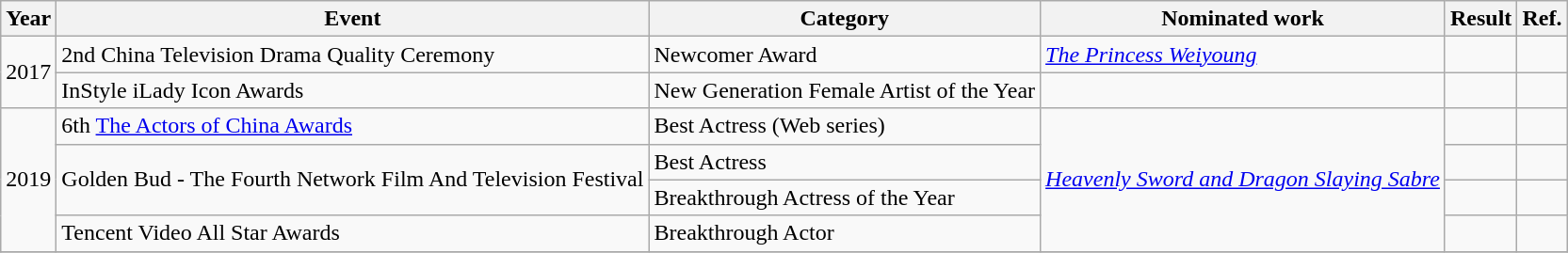<table class="wikitable">
<tr>
<th>Year</th>
<th>Event</th>
<th>Category</th>
<th>Nominated work</th>
<th>Result</th>
<th>Ref.</th>
</tr>
<tr>
<td rowspan=2>2017</td>
<td>2nd China Television Drama Quality Ceremony</td>
<td>Newcomer Award</td>
<td><em><a href='#'>The Princess Weiyoung</a></em></td>
<td></td>
<td></td>
</tr>
<tr>
<td>InStyle iLady Icon Awards</td>
<td>New Generation Female Artist of the Year</td>
<td></td>
<td></td>
<td></td>
</tr>
<tr>
<td rowspan=4>2019</td>
<td>6th <a href='#'>The Actors of China Awards</a></td>
<td>Best Actress (Web series)</td>
<td rowspan=4><em><a href='#'>Heavenly Sword and Dragon Slaying Sabre</a></em></td>
<td></td>
<td></td>
</tr>
<tr>
<td rowspan=2>Golden Bud - The Fourth Network Film And Television Festival</td>
<td>Best Actress</td>
<td></td>
<td></td>
</tr>
<tr>
<td>Breakthrough Actress of the Year</td>
<td></td>
<td></td>
</tr>
<tr>
<td>Tencent Video All Star Awards</td>
<td>Breakthrough Actor</td>
<td></td>
<td></td>
</tr>
<tr>
</tr>
</table>
